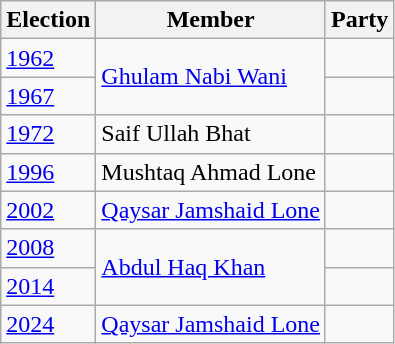<table class="wikitable sortable">
<tr>
<th>Election</th>
<th>Member</th>
<th colspan=2>Party</th>
</tr>
<tr>
<td><a href='#'>1962</a></td>
<td rowspan=2><a href='#'>Ghulam Nabi Wani</a></td>
<td></td>
</tr>
<tr>
<td><a href='#'>1967</a></td>
<td></td>
</tr>
<tr>
<td><a href='#'>1972</a></td>
<td>Saif Ullah Bhat</td>
</tr>
<tr>
<td><a href='#'>1996</a></td>
<td>Mushtaq Ahmad Lone</td>
<td></td>
</tr>
<tr>
<td><a href='#'>2002</a></td>
<td><a href='#'>Qaysar Jamshaid Lone</a></td>
</tr>
<tr>
<td><a href='#'>2008</a></td>
<td rowspan=2><a href='#'>Abdul Haq Khan</a></td>
<td></td>
</tr>
<tr>
<td><a href='#'>2014</a></td>
</tr>
<tr>
<td><a href='#'>2024</a></td>
<td><a href='#'>Qaysar Jamshaid Lone</a></td>
<td></td>
</tr>
</table>
